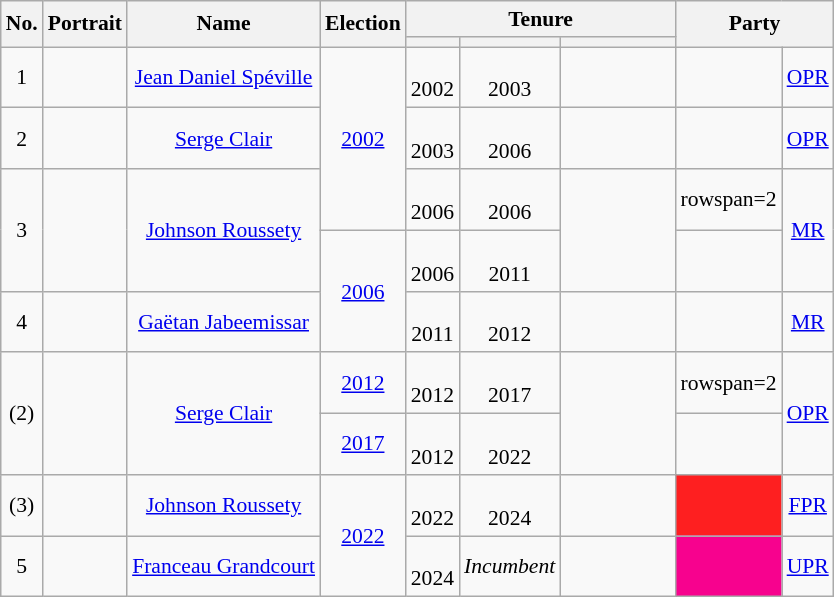<table class="wikitable" style="font-size:90%;text-align:center">
<tr>
<th rowspan=2>No.</th>
<th rowspan=2>Portrait</th>
<th rowspan=2>Name</th>
<th rowspan=2>Election</th>
<th colspan=3>Tenure</th>
<th rowspan=2 colspan=2>Party</th>
</tr>
<tr>
<th></th>
<th></th>
<th width=70></th>
</tr>
<tr>
<td>1</td>
<td></td>
<td><a href='#'>Jean Daniel Spéville</a></td>
<td rowspan=3><a href='#'>2002</a></td>
<td><br>2002</td>
<td><br>2003</td>
<td></td>
<td></td>
<td><a href='#'>OPR</a></td>
</tr>
<tr>
<td>2</td>
<td></td>
<td><a href='#'>Serge Clair</a></td>
<td><br>2003</td>
<td><br>2006</td>
<td></td>
<td></td>
<td><a href='#'>OPR</a></td>
</tr>
<tr>
<td rowspan=2>3</td>
<td rowspan=2></td>
<td rowspan=2><a href='#'>Johnson Roussety</a></td>
<td><br>2006</td>
<td><br>2006</td>
<td rowspan=2></td>
<td>rowspan=2 </td>
<td rowspan=2><a href='#'>MR</a></td>
</tr>
<tr>
<td rowspan=2><a href='#'>2006</a></td>
<td><br>2006</td>
<td><br>2011</td>
</tr>
<tr>
<td>4</td>
<td></td>
<td><a href='#'>Gaëtan Jabeemissar</a></td>
<td><br>2011</td>
<td><br>2012</td>
<td></td>
<td></td>
<td><a href='#'>MR</a></td>
</tr>
<tr>
<td rowspan=2>(2)</td>
<td rowspan=2></td>
<td rowspan=2><a href='#'>Serge Clair</a></td>
<td><a href='#'>2012</a></td>
<td><br>2012</td>
<td><br>2017</td>
<td rowspan=2></td>
<td>rowspan=2 </td>
<td rowspan=2><a href='#'>OPR</a></td>
</tr>
<tr>
<td><a href='#'>2017</a></td>
<td><br>2012</td>
<td><br>2022</td>
</tr>
<tr>
<td>(3)</td>
<td></td>
<td><a href='#'>Johnson Roussety</a></td>
<td rowspan=2><a href='#'>2022</a></td>
<td><br>2022</td>
<td><br>2024</td>
<td></td>
<td style="background:#FE1F20;"></td>
<td><a href='#'>FPR</a></td>
</tr>
<tr>
<td>5</td>
<td></td>
<td><a href='#'>Franceau Grandcourt</a></td>
<td><br>2024</td>
<td><em>Incumbent</em></td>
<td></td>
<td style="background:#F7028E;"></td>
<td><a href='#'>UPR</a></td>
</tr>
</table>
